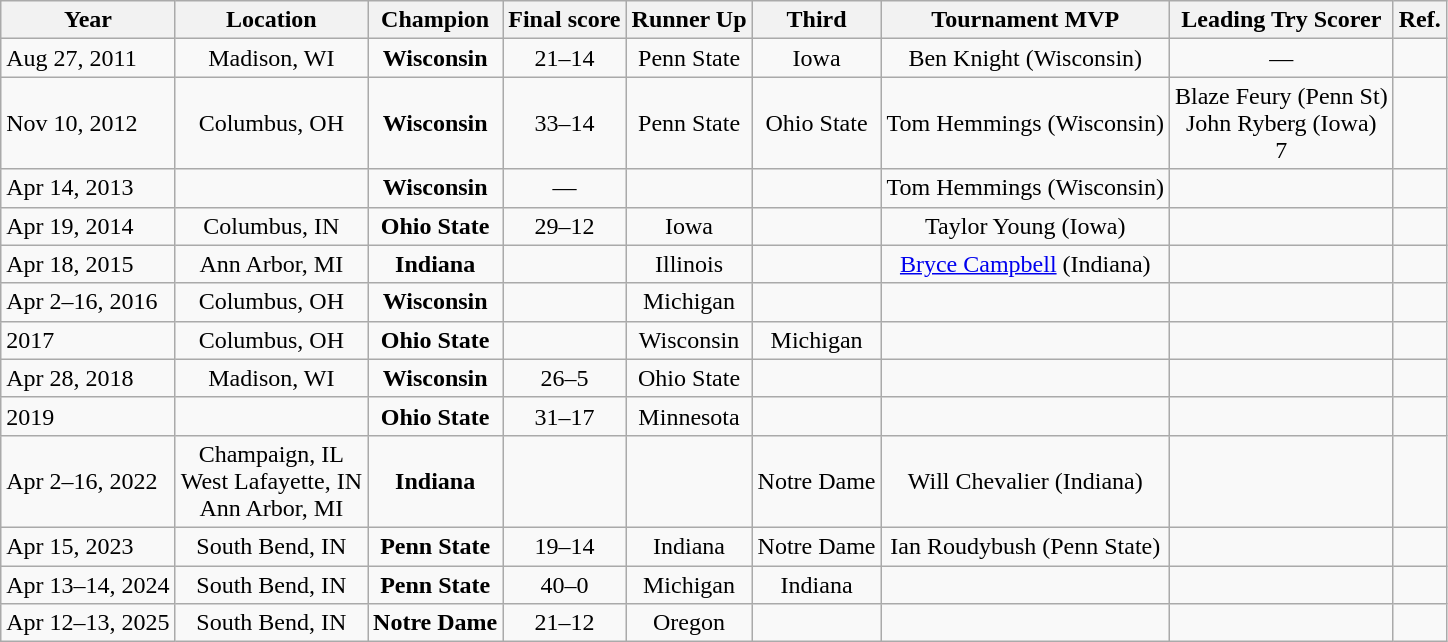<table class=wikitable>
<tr>
<th>Year</th>
<th>Location</th>
<th><strong>Champion</strong></th>
<th>Final score</th>
<th>Runner Up</th>
<th>Third</th>
<th>Tournament MVP</th>
<th>Leading Try Scorer</th>
<th>Ref.</th>
</tr>
<tr>
<td>Aug 27, 2011</td>
<td style="text-align:center">Madison, WI</td>
<td style="text-align:center"><strong>Wisconsin</strong></td>
<td style="text-align:center">21–14</td>
<td style="text-align:center">Penn State</td>
<td style="text-align:center">Iowa</td>
<td style="text-align:center">Ben Knight (Wisconsin)</td>
<td style="text-align:center">—</td>
<td></td>
</tr>
<tr>
<td>Nov 10, 2012</td>
<td style="text-align:center">Columbus, OH</td>
<td style="text-align:center"><strong>Wisconsin</strong></td>
<td style="text-align:center">33–14</td>
<td style="text-align:center">Penn State</td>
<td style="text-align:center">Ohio State</td>
<td style="text-align:center">Tom Hemmings (Wisconsin)</td>
<td style="text-align:center">Blaze Feury (Penn St) <br> John Ryberg (Iowa) <br> 7</td>
<td></td>
</tr>
<tr>
<td>Apr 14, 2013</td>
<td style="text-align:center"></td>
<td style="text-align:center"><strong>Wisconsin</strong></td>
<td style="text-align:center">—</td>
<td style="text-align:center"></td>
<td style="text-align:center"></td>
<td style="text-align:center">Tom Hemmings (Wisconsin)</td>
<td style="text-align:center"></td>
<td></td>
</tr>
<tr>
<td>Apr 19, 2014</td>
<td style="text-align:center">Columbus, IN</td>
<td style="text-align:center"><strong>Ohio State</strong></td>
<td style="text-align:center">29–12</td>
<td style="text-align:center">Iowa</td>
<td style="text-align:center"></td>
<td style="text-align:center">Taylor Young (Iowa)</td>
<td></td>
<td></td>
</tr>
<tr>
<td>Apr 18, 2015</td>
<td style="text-align:center">Ann Arbor, MI</td>
<td style="text-align:center"><strong>Indiana</strong></td>
<td></td>
<td style="text-align:center">Illinois</td>
<td></td>
<td style="text-align:center"><a href='#'>Bryce Campbell</a> (Indiana)</td>
<td></td>
<td></td>
</tr>
<tr>
<td>Apr 2–16, 2016</td>
<td style="text-align:center">Columbus, OH <br></td>
<td style="text-align:center"><strong>Wisconsin</strong></td>
<td></td>
<td style="text-align:center">Michigan</td>
<td></td>
<td></td>
<td></td>
<td></td>
</tr>
<tr>
<td>2017</td>
<td style="text-align:center">Columbus, OH</td>
<td style="text-align:center"><strong>Ohio State</strong></td>
<td style="text-align:center"></td>
<td style="text-align:center">Wisconsin</td>
<td style="text-align:center">Michigan</td>
<td style="text-align:center"></td>
<td></td>
<td></td>
</tr>
<tr>
<td>Apr 28, 2018</td>
<td style="text-align:center">Madison, WI</td>
<td style="text-align:center"><strong>Wisconsin</strong></td>
<td style="text-align:center">26–5</td>
<td style="text-align:center">Ohio State</td>
<td style="text-align:center"></td>
<td></td>
<td></td>
<td></td>
</tr>
<tr>
<td>2019</td>
<td></td>
<td style="text-align:center"><strong>Ohio State</strong></td>
<td style="text-align:center">31–17</td>
<td style="text-align:center">Minnesota</td>
<td style="text-align:center"></td>
<td></td>
<td></td>
<td></td>
</tr>
<tr>
<td>Apr 2–16, 2022</td>
<td style="text-align:center">Champaign, IL <br> West Lafayette, IN <br> Ann Arbor, MI</td>
<td style="text-align:center"><strong>Indiana</strong></td>
<td></td>
<td style="text-align:center"></td>
<td style="text-align:center">Notre Dame</td>
<td style="text-align:center">Will Chevalier (Indiana)</td>
<td></td>
<td></td>
</tr>
<tr>
<td>Apr 15, 2023</td>
<td style="text-align:center">South Bend, IN</td>
<td style="text-align:center"><strong>Penn State</strong></td>
<td style="text-align:center">19–14</td>
<td style="text-align:center">Indiana</td>
<td style="text-align:center">Notre Dame</td>
<td style="text-align:center">Ian Roudybush (Penn State)</td>
<td></td>
<td></td>
</tr>
<tr>
<td>Apr 13–14, 2024</td>
<td style="text-align:center">South Bend, IN</td>
<td style="text-align:center"><strong>Penn State</strong></td>
<td style="text-align:center">40–0</td>
<td style="text-align:center">Michigan</td>
<td style="text-align:center">Indiana</td>
<td></td>
<td></td>
<td></td>
</tr>
<tr>
<td>Apr 12–13, 2025</td>
<td style="text-align:center">South Bend, IN</td>
<td style="text-align:center"><strong>Notre Dame</strong></td>
<td style="text-align:center">21–12</td>
<td style="text-align:center">Oregon</td>
<td style="text-align:center"></td>
<td></td>
<td></td>
<td></td>
</tr>
</table>
